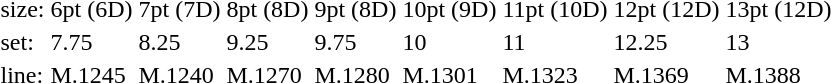<table style="margin-left:40px;">
<tr>
<td>size:</td>
<td>6pt (6D)</td>
<td>7pt (7D)</td>
<td>8pt (8D)</td>
<td>9pt (8D)</td>
<td>10pt (9D)</td>
<td>11pt (10D)</td>
<td>12pt (12D)</td>
<td>13pt (12D)</td>
</tr>
<tr>
<td>set:</td>
<td>7.75</td>
<td>8.25</td>
<td>9.25</td>
<td>9.75</td>
<td>10</td>
<td>11</td>
<td>12.25</td>
<td>13</td>
</tr>
<tr>
<td>line:</td>
<td>M.1245</td>
<td>M.1240</td>
<td>M.1270</td>
<td>M.1280</td>
<td>M.1301</td>
<td>M.1323</td>
<td>M.1369</td>
<td>M.1388</td>
</tr>
</table>
